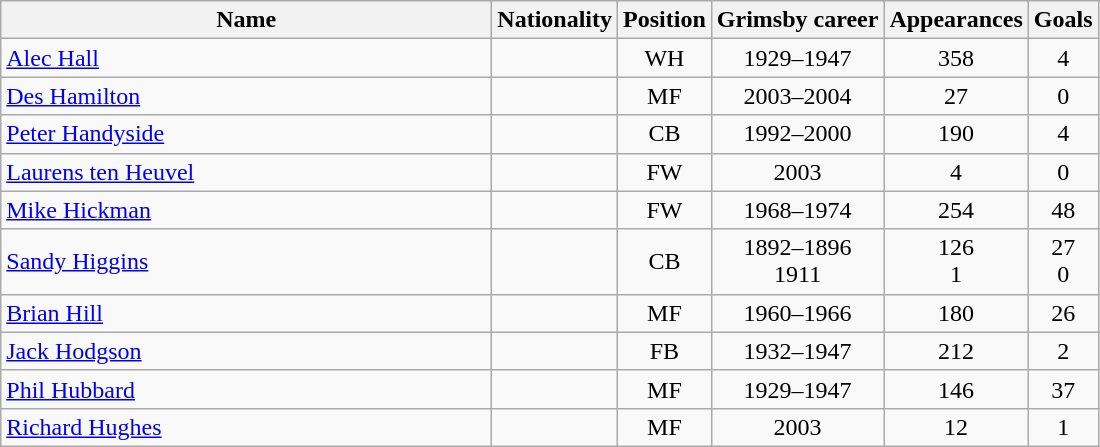<table class="wikitable" style="text-align: center;">
<tr>
<th style="width:20em">Name</th>
<th>Nationality</th>
<th>Position</th>
<th>Grimsby career</th>
<th>Appearances</th>
<th>Goals</th>
</tr>
<tr>
<td align="left"><a href='#'>Alec Hall</a></td>
<td></td>
<td>WH</td>
<td>1929–1947</td>
<td>358</td>
<td>4</td>
</tr>
<tr>
<td align="left"><a href='#'>Des Hamilton</a></td>
<td></td>
<td>MF</td>
<td>2003–2004</td>
<td>27</td>
<td>0</td>
</tr>
<tr>
<td align="left"><a href='#'>Peter Handyside</a></td>
<td></td>
<td>CB</td>
<td>1992–2000</td>
<td>190</td>
<td>4</td>
</tr>
<tr>
<td align="left"><a href='#'>Laurens ten Heuvel</a></td>
<td></td>
<td>FW</td>
<td>2003</td>
<td>4</td>
<td>0</td>
</tr>
<tr>
<td align="left"><a href='#'>Mike Hickman</a></td>
<td></td>
<td>FW</td>
<td>1968–1974</td>
<td>254</td>
<td>48</td>
</tr>
<tr>
<td align="left"><a href='#'>Sandy Higgins</a></td>
<td></td>
<td>CB</td>
<td>1892–1896<br>1911</td>
<td>126<br>1</td>
<td>27<br>0</td>
</tr>
<tr>
<td align="left"><a href='#'>Brian Hill</a></td>
<td></td>
<td>MF</td>
<td>1960–1966</td>
<td>180</td>
<td>26</td>
</tr>
<tr>
<td align="left"><a href='#'>Jack Hodgson</a></td>
<td></td>
<td>FB</td>
<td>1932–1947</td>
<td>212</td>
<td>2</td>
</tr>
<tr>
<td align="left"><a href='#'>Phil Hubbard</a></td>
<td></td>
<td>MF</td>
<td>1929–1947</td>
<td>146</td>
<td>37</td>
</tr>
<tr>
<td align="left"><a href='#'>Richard Hughes</a></td>
<td></td>
<td>MF</td>
<td>2003</td>
<td>12</td>
<td>1</td>
</tr>
</table>
